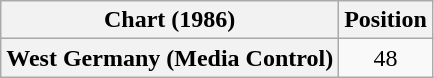<table class="wikitable plainrowheaders" style="text-align:center">
<tr>
<th scope="col">Chart (1986)</th>
<th scope="col">Position</th>
</tr>
<tr>
<th scope="row">West Germany (Media Control)</th>
<td>48</td>
</tr>
</table>
